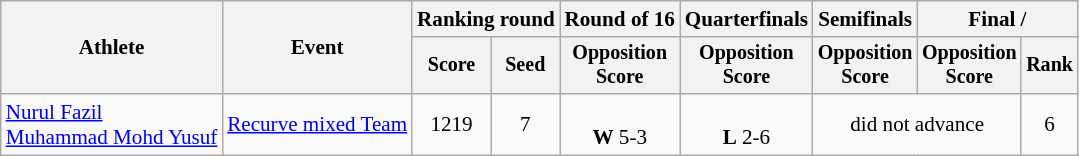<table class=wikitable style=font-size:88%;text-align:center>
<tr>
<th rowspan=2>Athlete</th>
<th rowspan=2>Event</th>
<th colspan=2>Ranking round</th>
<th>Round of 16</th>
<th>Quarterfinals</th>
<th>Semifinals</th>
<th colspan=2>Final / </th>
</tr>
<tr style=font-size:95%>
<th>Score</th>
<th>Seed</th>
<th>Opposition<br>Score</th>
<th>Opposition<br>Score</th>
<th>Opposition<br>Score</th>
<th>Opposition<br>Score</th>
<th>Rank</th>
</tr>
<tr>
<td align=left><a href='#'>Nurul Fazil</a><br><a href='#'>Muhammad Mohd Yusuf</a></td>
<td align=left rowspan=3><a href='#'>Recurve mixed Team</a></td>
<td>1219</td>
<td>7</td>
<td><br><strong>W</strong> 5-3</td>
<td><br><strong>L</strong> 2-6</td>
<td colspan="2">did not advance</td>
<td>6</td>
</tr>
</table>
